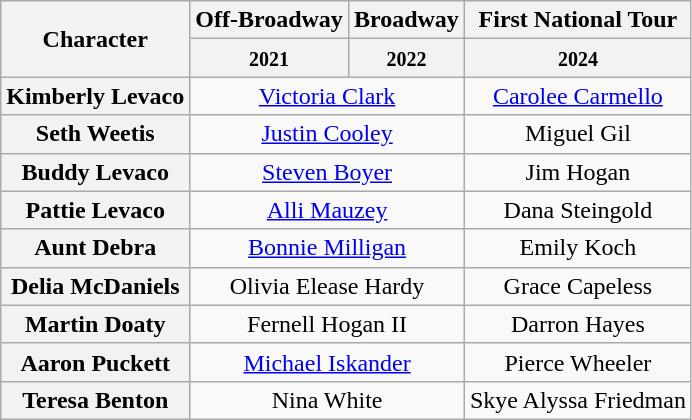<table class="wikitable">
<tr>
<th rowspan="2">Character</th>
<th>Off-Broadway</th>
<th>Broadway</th>
<th>First National Tour</th>
</tr>
<tr>
<th><small>2021</small></th>
<th><small>2022</small></th>
<th><small>2024</small></th>
</tr>
<tr>
<th>Kimberly Levaco</th>
<td colspan="2" align="center"><a href='#'>Victoria Clark</a></td>
<td align="center"><a href='#'>Carolee Carmello</a></td>
</tr>
<tr>
<th>Seth Weetis</th>
<td colspan="2" align="center"><a href='#'>Justin Cooley</a></td>
<td align="center">Miguel Gil</td>
</tr>
<tr>
<th>Buddy Levaco</th>
<td colspan="2" align="center"><a href='#'>Steven Boyer</a></td>
<td align="center">Jim Hogan</td>
</tr>
<tr>
<th>Pattie Levaco</th>
<td colspan="2" align="center"><a href='#'>Alli Mauzey</a></td>
<td align="center">Dana Steingold</td>
</tr>
<tr>
<th>Aunt Debra</th>
<td colspan="2" align="center"><a href='#'>Bonnie Milligan</a></td>
<td align="center">Emily Koch</td>
</tr>
<tr>
<th>Delia McDaniels</th>
<td colspan="2" align="center">Olivia Elease Hardy</td>
<td align="center">Grace Capeless</td>
</tr>
<tr>
<th>Martin Doaty</th>
<td colspan="2" align="center">Fernell Hogan II</td>
<td align="center">Darron Hayes</td>
</tr>
<tr>
<th>Aaron Puckett</th>
<td colspan="2" align="center"><a href='#'>Michael Iskander</a></td>
<td align="center">Pierce Wheeler</td>
</tr>
<tr>
<th>Teresa Benton</th>
<td colspan="2" align="center">Nina White</td>
<td align="center">Skye Alyssa Friedman</td>
</tr>
</table>
